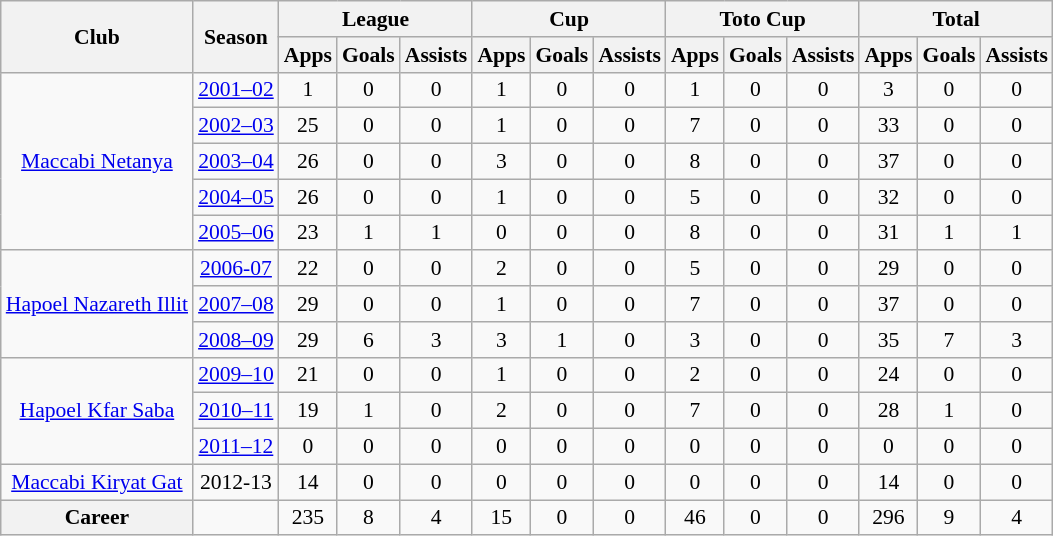<table class="wikitable" style="font-size:90%; text-align: center;">
<tr>
<th rowspan="2">Club</th>
<th rowspan="2">Season</th>
<th colspan="3">League</th>
<th colspan="3">Cup</th>
<th colspan="3">Toto Cup</th>
<th colspan="3">Total</th>
</tr>
<tr>
<th>Apps</th>
<th>Goals</th>
<th>Assists</th>
<th>Apps</th>
<th>Goals</th>
<th>Assists</th>
<th>Apps</th>
<th>Goals</th>
<th>Assists</th>
<th>Apps</th>
<th>Goals</th>
<th>Assists</th>
</tr>
<tr |-||-||-|>
<td rowspan="5" valign="center"><a href='#'>Maccabi Netanya</a></td>
<td><a href='#'>2001–02</a></td>
<td>1</td>
<td>0</td>
<td>0</td>
<td>1</td>
<td>0</td>
<td>0</td>
<td>1</td>
<td>0</td>
<td>0</td>
<td>3</td>
<td>0</td>
<td>0</td>
</tr>
<tr>
<td><a href='#'>2002–03</a></td>
<td>25</td>
<td>0</td>
<td>0</td>
<td>1</td>
<td>0</td>
<td>0</td>
<td>7</td>
<td>0</td>
<td>0</td>
<td>33</td>
<td>0</td>
<td>0</td>
</tr>
<tr>
<td><a href='#'>2003–04</a></td>
<td>26</td>
<td>0</td>
<td>0</td>
<td>3</td>
<td>0</td>
<td>0</td>
<td>8</td>
<td>0</td>
<td>0</td>
<td>37</td>
<td>0</td>
<td>0</td>
</tr>
<tr>
<td><a href='#'>2004–05</a></td>
<td>26</td>
<td>0</td>
<td>0</td>
<td>1</td>
<td>0</td>
<td>0</td>
<td>5</td>
<td>0</td>
<td>0</td>
<td>32</td>
<td>0</td>
<td>0</td>
</tr>
<tr>
<td><a href='#'>2005–06</a></td>
<td>23</td>
<td>1</td>
<td>1</td>
<td>0</td>
<td>0</td>
<td>0</td>
<td>8</td>
<td>0</td>
<td>0</td>
<td>31</td>
<td>1</td>
<td>1</td>
</tr>
<tr>
<td rowspan="3" valign="center"><a href='#'>Hapoel Nazareth Illit</a></td>
<td><a href='#'>2006-07</a></td>
<td>22</td>
<td>0</td>
<td>0</td>
<td>2</td>
<td>0</td>
<td>0</td>
<td>5</td>
<td>0</td>
<td>0</td>
<td>29</td>
<td>0</td>
<td>0</td>
</tr>
<tr>
<td><a href='#'>2007–08</a></td>
<td>29</td>
<td>0</td>
<td>0</td>
<td>1</td>
<td>0</td>
<td>0</td>
<td>7</td>
<td>0</td>
<td>0</td>
<td>37</td>
<td>0</td>
<td>0</td>
</tr>
<tr>
<td><a href='#'>2008–09</a></td>
<td>29</td>
<td>6</td>
<td>3</td>
<td>3</td>
<td>1</td>
<td>0</td>
<td>3</td>
<td>0</td>
<td>0</td>
<td>35</td>
<td>7</td>
<td>3</td>
</tr>
<tr>
<td rowspan="3" valign="center"><a href='#'>Hapoel Kfar Saba</a></td>
<td><a href='#'>2009–10</a></td>
<td>21</td>
<td>0</td>
<td>0</td>
<td>1</td>
<td>0</td>
<td>0</td>
<td>2</td>
<td>0</td>
<td>0</td>
<td>24</td>
<td>0</td>
<td>0</td>
</tr>
<tr>
<td><a href='#'>2010–11</a></td>
<td>19</td>
<td>1</td>
<td>0</td>
<td>2</td>
<td>0</td>
<td>0</td>
<td>7</td>
<td>0</td>
<td>0</td>
<td>28</td>
<td>1</td>
<td>0</td>
</tr>
<tr>
<td><a href='#'>2011–12</a></td>
<td>0</td>
<td>0</td>
<td>0</td>
<td>0</td>
<td>0</td>
<td>0</td>
<td>0</td>
<td>0</td>
<td>0</td>
<td>0</td>
<td>0</td>
<td>0</td>
</tr>
<tr>
<td rowspan="1" valign="center"><a href='#'>Maccabi Kiryat Gat</a></td>
<td>2012-13</td>
<td>14</td>
<td>0</td>
<td>0</td>
<td>0</td>
<td>0</td>
<td>0</td>
<td>0</td>
<td>0</td>
<td>0</td>
<td>14</td>
<td>0</td>
<td>0</td>
</tr>
<tr>
<th colspan="1" valign="center">Career</th>
<td></td>
<td>235</td>
<td>8</td>
<td>4</td>
<td>15</td>
<td>0</td>
<td>0</td>
<td>46</td>
<td>0</td>
<td>0</td>
<td>296</td>
<td>9</td>
<td>4</td>
</tr>
</table>
